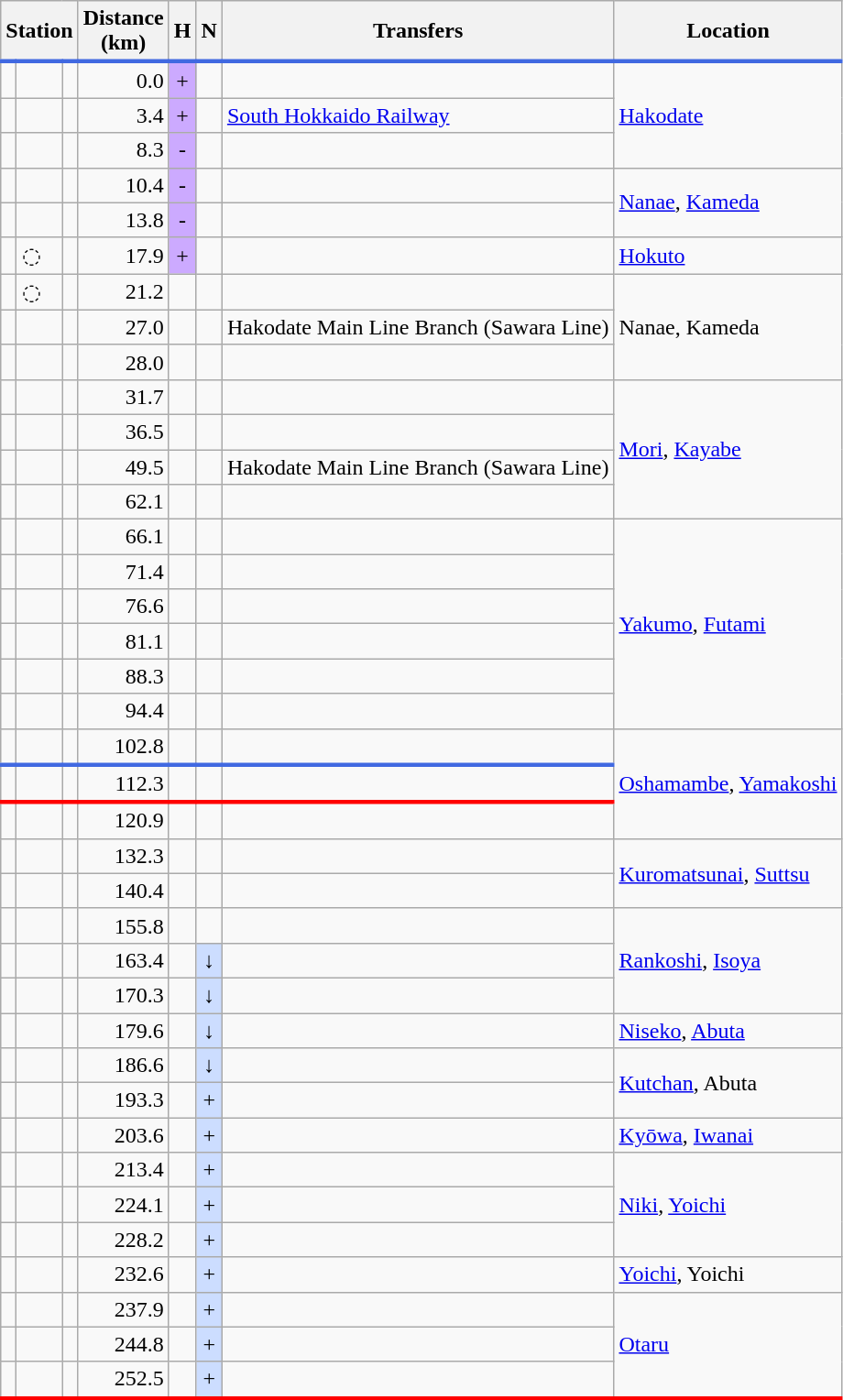<table class="wikitable">
<tr>
<th colspan="3">Station</th>
<th>Distance<br>(km)</th>
<th>H</th>
<th>N</th>
<th>Transfers</th>
<th>Location</th>
</tr>
<tr style="border-top:royalblue solid 3px;">
<td></td>
<td></td>
<td></td>
<td align=right>0.0</td>
<td style="text-align:center; background:#caf;">+</td>
<td></td>
<td></td>
<td rowspan=3><a href='#'>Hakodate</a></td>
</tr>
<tr>
<td></td>
<td></td>
<td></td>
<td align=right>3.4</td>
<td style="text-align:center; background:#caf;">+</td>
<td></td>
<td> <a href='#'>South Hokkaido Railway</a></td>
</tr>
<tr>
<td></td>
<td></td>
<td></td>
<td align=right>8.3</td>
<td style="text-align:center; background:#caf;">-</td>
<td></td>
<td> </td>
</tr>
<tr>
<td></td>
<td></td>
<td></td>
<td align=right>10.4</td>
<td style="text-align:center; background:#caf;">-</td>
<td></td>
<td> </td>
<td rowspan=2><a href='#'>Nanae</a>, <a href='#'>Kameda</a></td>
</tr>
<tr>
<td></td>
<td></td>
<td></td>
<td align=right>13.8</td>
<td style="text-align:center; background:#caf;">-</td>
<td></td>
<td> </td>
</tr>
<tr>
<td></td>
<td> ◌</td>
<td></td>
<td align=right>17.9</td>
<td style="text-align:center; background:#caf;">+</td>
<td></td>
<td></td>
<td rowspan=1><a href='#'>Hokuto</a></td>
</tr>
<tr>
<td></td>
<td> ◌</td>
<td></td>
<td align=right>21.2</td>
<td></td>
<td></td>
<td></td>
<td rowspan=3>Nanae, Kameda</td>
</tr>
<tr>
<td></td>
<td></td>
<td></td>
<td align=right>27.0</td>
<td></td>
<td></td>
<td> Hakodate Main Line Branch (Sawara Line)</td>
</tr>
<tr>
<td></td>
<td></td>
<td></td>
<td align=right>28.0</td>
<td></td>
<td></td>
<td></td>
</tr>
<tr>
<td></td>
<td></td>
<td></td>
<td align=right>31.7</td>
<td></td>
<td></td>
<td></td>
<td rowspan="4"><a href='#'>Mori</a>, <a href='#'>Kayabe</a></td>
</tr>
<tr>
<td></td>
<td></td>
<td></td>
<td align=right>36.5</td>
<td></td>
<td></td>
<td></td>
</tr>
<tr>
<td></td>
<td></td>
<td></td>
<td align=right>49.5</td>
<td></td>
<td></td>
<td> Hakodate Main Line Branch (Sawara Line)</td>
</tr>
<tr>
<td></td>
<td></td>
<td></td>
<td align=right>62.1</td>
<td></td>
<td></td>
<td></td>
</tr>
<tr>
<td></td>
<td></td>
<td></td>
<td align=right>66.1</td>
<td></td>
<td></td>
<td></td>
<td rowspan="6"><a href='#'>Yakumo</a>, <a href='#'>Futami</a></td>
</tr>
<tr>
<td></td>
<td></td>
<td></td>
<td align=right>71.4</td>
<td></td>
<td></td>
<td></td>
</tr>
<tr>
<td></td>
<td></td>
<td></td>
<td align=right>76.6</td>
<td></td>
<td></td>
<td></td>
</tr>
<tr>
<td></td>
<td></td>
<td></td>
<td align=right>81.1</td>
<td></td>
<td></td>
<td></td>
</tr>
<tr>
<td></td>
<td></td>
<td></td>
<td align=right>88.3</td>
<td></td>
<td></td>
<td></td>
</tr>
<tr>
<td></td>
<td></td>
<td></td>
<td align=right>94.4</td>
<td></td>
<td></td>
<td></td>
</tr>
<tr>
<td></td>
<td></td>
<td></td>
<td align=right>102.8</td>
<td></td>
<td></td>
<td></td>
<td rowspan="3"><a href='#'>Oshamambe</a>, <a href='#'>Yamakoshi</a></td>
</tr>
<tr style="border-top:royalblue solid 3px;">
<td></td>
<td></td>
<td></td>
<td align=right>112.3</td>
<td></td>
<td></td>
<td><br></td>
</tr>
<tr style="border-top:red solid 3px;">
<td></td>
<td></td>
<td></td>
<td align=right>120.9</td>
<td></td>
<td></td>
<td></td>
</tr>
<tr>
<td></td>
<td></td>
<td></td>
<td align=right>132.3</td>
<td></td>
<td></td>
<td></td>
<td rowspan=2><a href='#'>Kuromatsunai</a>, <a href='#'>Suttsu</a></td>
</tr>
<tr>
<td></td>
<td></td>
<td></td>
<td align=right>140.4</td>
<td></td>
<td></td>
<td></td>
</tr>
<tr>
<td></td>
<td></td>
<td></td>
<td align=right>155.8</td>
<td></td>
<td></td>
<td></td>
<td rowspan=3><a href='#'>Rankoshi</a>, <a href='#'>Isoya</a></td>
</tr>
<tr>
<td></td>
<td></td>
<td></td>
<td align=right>163.4</td>
<td></td>
<td style="text-align:center; background:#cdf;">↓</td>
<td> </td>
</tr>
<tr>
<td></td>
<td></td>
<td></td>
<td align=right>170.3</td>
<td></td>
<td style="text-align:center; background:#cdf;">↓</td>
<td> </td>
</tr>
<tr>
<td></td>
<td></td>
<td></td>
<td align=right>179.6</td>
<td></td>
<td style="text-align:center; background:#cdf;">↓</td>
<td> </td>
<td><a href='#'>Niseko</a>, <a href='#'>Abuta</a></td>
</tr>
<tr>
<td></td>
<td></td>
<td></td>
<td align=right>186.6</td>
<td></td>
<td style="text-align:center; background:#cdf;">↓</td>
<td> </td>
<td rowspan=2><a href='#'>Kutchan</a>, Abuta</td>
</tr>
<tr>
<td></td>
<td></td>
<td></td>
<td align=right>193.3</td>
<td></td>
<td style="text-align:center; background:#cdf;">+</td>
<td> </td>
</tr>
<tr>
<td></td>
<td></td>
<td></td>
<td align=right>203.6</td>
<td></td>
<td style="text-align:center; background:#cdf;">+</td>
<td> </td>
<td><a href='#'>Kyōwa</a>, <a href='#'>Iwanai</a></td>
</tr>
<tr>
<td></td>
<td></td>
<td></td>
<td align=right>213.4</td>
<td></td>
<td style="text-align:center; background:#cdf;">+</td>
<td> </td>
<td rowspan=3><a href='#'>Niki</a>, <a href='#'>Yoichi</a></td>
</tr>
<tr>
<td></td>
<td></td>
<td></td>
<td align=right>224.1</td>
<td></td>
<td style="text-align:center; background:#cdf;">+</td>
<td> </td>
</tr>
<tr>
<td></td>
<td></td>
<td></td>
<td align=right>228.2</td>
<td></td>
<td style="text-align:center; background:#cdf;">+</td>
<td> </td>
</tr>
<tr>
<td></td>
<td></td>
<td></td>
<td align=right>232.6</td>
<td></td>
<td style="text-align:center; background:#cdf;">+</td>
<td> </td>
<td><a href='#'>Yoichi</a>, Yoichi</td>
</tr>
<tr>
<td></td>
<td></td>
<td></td>
<td align=right>237.9</td>
<td></td>
<td style="text-align:center; background:#cdf;">+</td>
<td> </td>
<td rowspan=3><a href='#'>Otaru</a></td>
</tr>
<tr>
<td></td>
<td></td>
<td></td>
<td align=right>244.8</td>
<td></td>
<td style="text-align:center; background:#cdf;">+</td>
<td> </td>
</tr>
<tr style="border-bottom:red solid 3px;">
<td></td>
<td></td>
<td></td>
<td align=right>252.5</td>
<td></td>
<td style="text-align:center; background:#cdf;">+</td>
<td> </td>
</tr>
</table>
